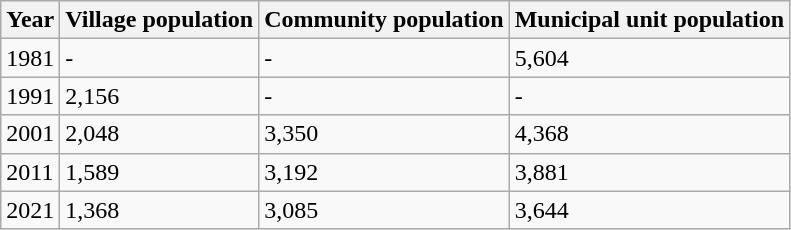<table class=wikitable>
<tr>
<th>Year</th>
<th>Village population</th>
<th>Community population</th>
<th>Municipal unit population</th>
</tr>
<tr>
<td>1981</td>
<td>-</td>
<td>-</td>
<td>5,604</td>
</tr>
<tr>
<td>1991</td>
<td>2,156</td>
<td>-</td>
<td>-</td>
</tr>
<tr>
<td>2001</td>
<td>2,048</td>
<td>3,350</td>
<td>4,368</td>
</tr>
<tr>
<td>2011</td>
<td>1,589</td>
<td>3,192</td>
<td>3,881</td>
</tr>
<tr>
<td>2021</td>
<td>1,368</td>
<td>3,085</td>
<td>3,644</td>
</tr>
</table>
